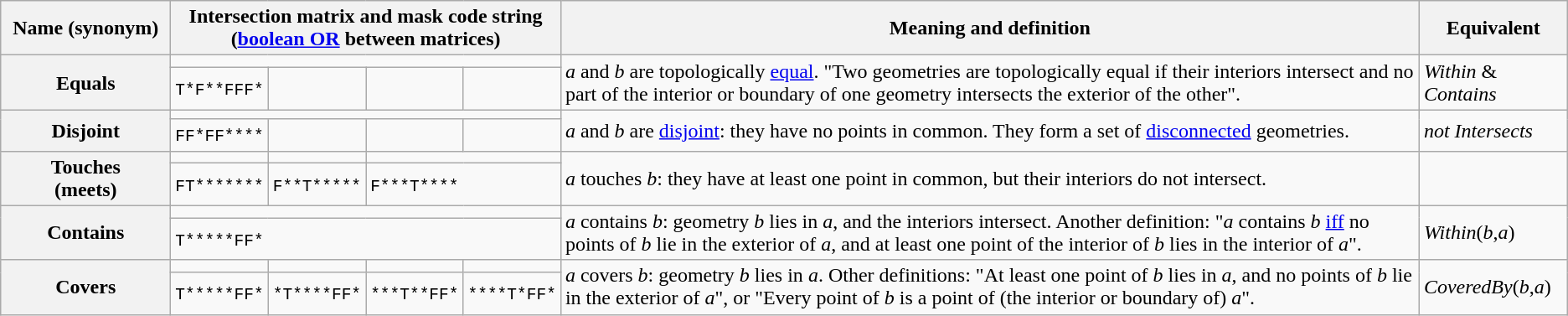<table class="wikitable">
<tr>
<th style="width:8em">Name (synonym)</th>
<th colspan="4">Intersection matrix and mask code string<br>(<a href='#'>boolean OR</a> between matrices)</th>
<th>Meaning and definition</th>
<th>Equivalent</th>
</tr>
<tr>
<th rowspan="2">Equals</th>
<td colspan="4"></td>
<td rowspan="2"><em>a</em> and <em>b</em> are topologically <a href='#'>equal</a>. "Two geometries are topologically equal if their interiors intersect and no part of the interior or boundary of one geometry intersects the exterior of the other".</td>
<td rowspan="2"><em>Within</em> & <em>Contains</em></td>
</tr>
<tr>
<td><code>T*F**FFF*</code></td>
<td></td>
<td></td>
<td></td>
</tr>
<tr>
<th rowspan="2">Disjoint</th>
<td colspan="4"></td>
<td rowspan="2"><em>a</em> and <em>b</em> are <a href='#'>disjoint</a>: they have no points in common. They form a set of  <a href='#'>disconnected</a> geometries.</td>
<td rowspan="2"><em>not Intersects</em></td>
</tr>
<tr>
<td><code>FF*FF****</code></td>
<td></td>
<td></td>
<td></td>
</tr>
<tr>
<th rowspan="2">Touches<br>(meets)</th>
<td></td>
<td></td>
<td colspan="2"></td>
<td rowspan="2"><em>a</em> touches <em>b</em>: they have at least one point in common, but their interiors do not intersect.</td>
<td rowspan="2"></td>
</tr>
<tr>
<td><code>FT*******</code></td>
<td><code>F**T*****</code></td>
<td colspan="2"><code>F***T****</code></td>
</tr>
<tr>
<th rowspan="2">Contains</th>
<td colspan="4"></td>
<td rowspan="2"><em>a</em> contains <em>b</em>: geometry <em>b</em> lies in <em>a</em>, and the interiors intersect. Another definition: "<em>a</em> contains <em>b</em> <a href='#'>iff</a> no points of <em>b</em> lie in the exterior of <em>a</em>, and at least one point of the interior of <em>b</em> lies in the interior of <em>a</em>".</td>
<td rowspan="2"><em>Within</em>(<em>b</em>,<em>a</em>)</td>
</tr>
<tr>
<td colspan="4"><code>T*****FF*</code></td>
</tr>
<tr>
<th rowspan="2">Covers</th>
<td></td>
<td></td>
<td></td>
<td></td>
<td rowspan="2"><em>a</em> covers <em>b</em>: geometry <em>b</em> lies in <em>a</em>. Other definitions: "At least one point of <em>b</em> lies in <em>a</em>, and no points of <em>b</em> lie in the exterior of <em>a</em>", or "Every point of <em>b</em> is a point of (the interior or boundary of) <em>a</em>".</td>
<td rowspan="2"><em>CoveredBy</em>(<em>b</em>,<em>a</em>)</td>
</tr>
<tr>
<td><code>T*****FF*</code></td>
<td><code>*T****FF*</code></td>
<td><code>***T**FF*</code></td>
<td><code>****T*FF*</code></td>
</tr>
</table>
